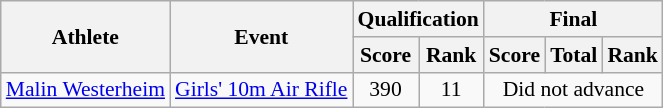<table class="wikitable" style="font-size:90%">
<tr>
<th rowspan="2">Athlete</th>
<th rowspan="2">Event</th>
<th colspan="2">Qualification</th>
<th colspan="3">Final</th>
</tr>
<tr>
<th>Score</th>
<th>Rank</th>
<th>Score</th>
<th>Total</th>
<th>Rank</th>
</tr>
<tr>
<td><a href='#'>Malin Westerheim</a></td>
<td><a href='#'>Girls' 10m Air Rifle</a></td>
<td align=center>390</td>
<td align=center>11</td>
<td colspan=3 align=center>Did not advance</td>
</tr>
</table>
